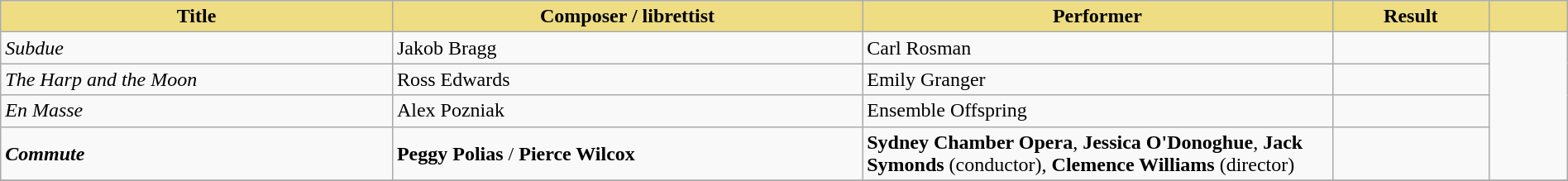<table class="wikitable" width=100%>
<tr>
<th style="width:25%;background:#EEDD82;">Title</th>
<th style="width:30%;background:#EEDD82;">Composer / librettist</th>
<th style="width:30%;background:#EEDD82;">Performer</th>
<th style="width:10%;background:#EEDD82;">Result</th>
<th style="width:5%;background:#EEDD82;"></th>
</tr>
<tr>
<td><em>Subdue</em></td>
<td>Jakob Bragg</td>
<td>Carl Rosman</td>
<td></td>
<td rowspan="4"></td>
</tr>
<tr>
<td><em>The Harp and the Moon</em></td>
<td>Ross Edwards</td>
<td>Emily Granger</td>
<td></td>
</tr>
<tr>
<td><em>En Masse</em></td>
<td>Alex Pozniak</td>
<td>Ensemble Offspring</td>
<td></td>
</tr>
<tr>
<td><strong><em>Commute</em></strong></td>
<td><strong>Peggy Polias</strong> / <strong>Pierce Wilcox</strong></td>
<td><strong>Sydney Chamber Opera</strong>, <strong>Jessica O'Donoghue</strong>, <strong>Jack Symonds</strong> (conductor), <strong>Clemence Williams</strong> (director)</td>
<td></td>
</tr>
<tr>
</tr>
</table>
